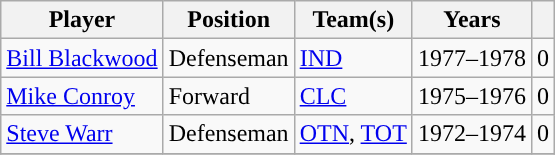<table class="wikitable">
<tr>
<th>Player</th>
<th>Position</th>
<th>Team(s)</th>
<th>Years</th>
<th><a href='#'></a></th>
</tr>
<tr>
<td><a href='#'>Bill Blackwood</a></td>
<td>Defenseman</td>
<td><a href='#'>IND</a></td>
<td>1977–1978</td>
<td>0</td>
</tr>
<tr>
<td><a href='#'>Mike Conroy</a></td>
<td>Forward</td>
<td><a href='#'>CLC</a></td>
<td>1975–1976</td>
<td>0</td>
</tr>
<tr>
<td><a href='#'>Steve Warr</a></td>
<td>Defenseman</td>
<td><a href='#'>OTN</a>, <a href='#'>TOT</a></td>
<td>1972–1974</td>
<td>0</td>
</tr>
<tr>
</tr>
</table>
